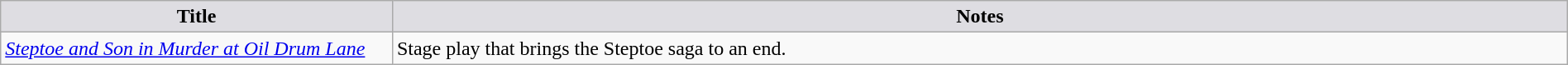<table class="wikitable" width="100%">
<tr>
<th style="background:#DEDDE2" width="25%">Title</th>
<th style="background:#DEDDE2">Notes</th>
</tr>
<tr>
<td><em><a href='#'>Steptoe and Son in Murder at Oil Drum Lane</a></em></td>
<td>Stage play that brings the Steptoe saga to an end.</td>
</tr>
</table>
